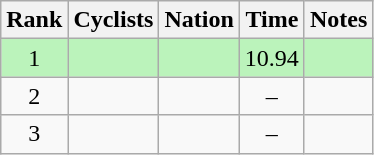<table class="wikitable sortable" style="text-align:center">
<tr>
<th>Rank</th>
<th>Cyclists</th>
<th>Nation</th>
<th>Time</th>
<th>Notes</th>
</tr>
<tr bgcolor=bbf3bb>
<td>1</td>
<td align=left></td>
<td align=left></td>
<td>10.94</td>
<td></td>
</tr>
<tr>
<td>2</td>
<td align=left></td>
<td align=left></td>
<td>–</td>
<td></td>
</tr>
<tr>
<td>3</td>
<td align=left></td>
<td align=left></td>
<td>–</td>
<td></td>
</tr>
</table>
